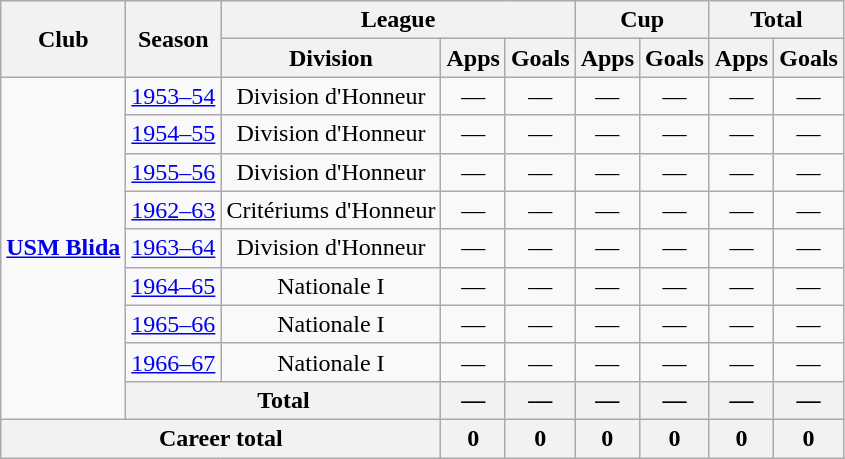<table class="wikitable" style="text-align: center">
<tr>
<th rowspan="2">Club</th>
<th rowspan="2">Season</th>
<th colspan="3">League</th>
<th colspan="2">Cup</th>
<th colspan="2">Total</th>
</tr>
<tr>
<th>Division</th>
<th>Apps</th>
<th>Goals</th>
<th>Apps</th>
<th>Goals</th>
<th>Apps</th>
<th>Goals</th>
</tr>
<tr>
<td rowspan="9" valign="center"><strong><a href='#'>USM Blida</a></strong></td>
<td><a href='#'>1953–54</a></td>
<td>Division d'Honneur</td>
<td>—</td>
<td>—</td>
<td>—</td>
<td>—</td>
<td>—</td>
<td>—</td>
</tr>
<tr>
<td><a href='#'>1954–55</a></td>
<td>Division d'Honneur</td>
<td>—</td>
<td>—</td>
<td>—</td>
<td>—</td>
<td>—</td>
<td>—</td>
</tr>
<tr>
<td><a href='#'>1955–56</a></td>
<td>Division d'Honneur</td>
<td>—</td>
<td>—</td>
<td>—</td>
<td>—</td>
<td>—</td>
<td>—</td>
</tr>
<tr>
<td><a href='#'>1962–63</a></td>
<td>Critériums d'Honneur</td>
<td>—</td>
<td>—</td>
<td>—</td>
<td>—</td>
<td>—</td>
<td>—</td>
</tr>
<tr>
<td><a href='#'>1963–64</a></td>
<td>Division d'Honneur</td>
<td>—</td>
<td>—</td>
<td>—</td>
<td>—</td>
<td>—</td>
<td>—</td>
</tr>
<tr>
<td><a href='#'>1964–65</a></td>
<td>Nationale I</td>
<td>—</td>
<td>—</td>
<td>—</td>
<td>—</td>
<td>—</td>
<td>—</td>
</tr>
<tr>
<td><a href='#'>1965–66</a></td>
<td>Nationale I</td>
<td>—</td>
<td>—</td>
<td>—</td>
<td>—</td>
<td>—</td>
<td>—</td>
</tr>
<tr>
<td><a href='#'>1966–67</a></td>
<td>Nationale I</td>
<td>—</td>
<td>—</td>
<td>—</td>
<td>—</td>
<td>—</td>
<td>—</td>
</tr>
<tr>
<th colspan="2">Total</th>
<th>—</th>
<th>—</th>
<th>—</th>
<th>—</th>
<th>—</th>
<th>—</th>
</tr>
<tr>
<th colspan="3">Career total</th>
<th>0</th>
<th>0</th>
<th>0</th>
<th>0</th>
<th>0</th>
<th>0</th>
</tr>
</table>
